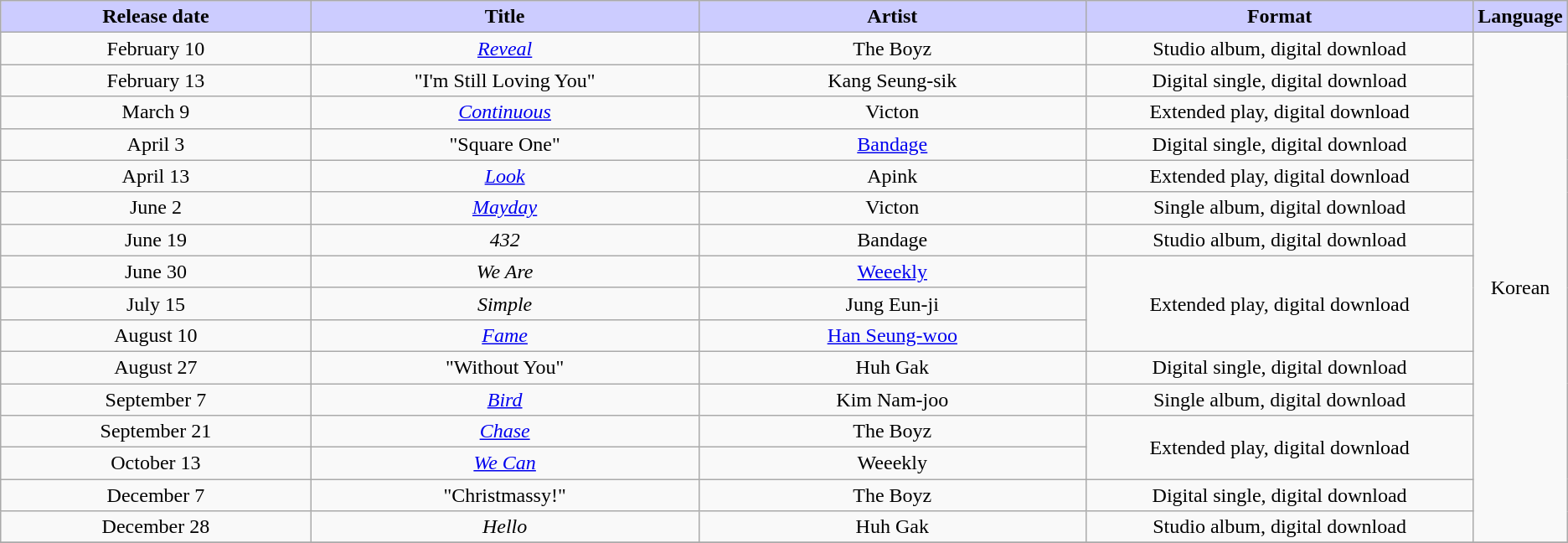<table class="wikitable" style="text-align:center">
<tr>
<th style="background:#CCF" width=20%>Release date</th>
<th style="background:#CCF" width=25%>Title</th>
<th style="background:#CCF" width=25%>Artist</th>
<th style="background:#CCF" width=25%>Format</th>
<th style="background:#CCF" width=25%>Language</th>
</tr>
<tr>
<td>February 10</td>
<td><em><a href='#'>Reveal</a></em></td>
<td>The Boyz</td>
<td>Studio album, digital download</td>
<td rowspan="16">Korean</td>
</tr>
<tr>
<td>February 13</td>
<td>"I'm Still Loving You"</td>
<td>Kang Seung-sik</td>
<td>Digital single, digital download</td>
</tr>
<tr>
<td>March 9</td>
<td><em><a href='#'>Continuous</a></em></td>
<td>Victon</td>
<td>Extended play, digital download</td>
</tr>
<tr>
<td>April 3</td>
<td>"Square One"</td>
<td><a href='#'>Bandage</a></td>
<td>Digital single, digital download</td>
</tr>
<tr>
<td>April 13</td>
<td><em><a href='#'>Look</a></em></td>
<td>Apink</td>
<td>Extended play, digital download</td>
</tr>
<tr>
<td>June 2</td>
<td><em><a href='#'>Mayday</a></em></td>
<td>Victon</td>
<td>Single album, digital download</td>
</tr>
<tr>
<td>June 19</td>
<td><em>432</em></td>
<td>Bandage</td>
<td>Studio album, digital download</td>
</tr>
<tr>
<td>June 30</td>
<td><em>We Are</em></td>
<td><a href='#'>Weeekly</a></td>
<td rowspan="3">Extended play, digital download</td>
</tr>
<tr>
<td>July 15</td>
<td><em>Simple</em></td>
<td>Jung Eun-ji</td>
</tr>
<tr>
<td>August 10</td>
<td><em><a href='#'>Fame</a></em></td>
<td><a href='#'>Han Seung-woo</a></td>
</tr>
<tr>
<td>August 27</td>
<td>"Without You"</td>
<td>Huh Gak</td>
<td>Digital single, digital download</td>
</tr>
<tr>
<td>September 7</td>
<td><em><a href='#'>Bird</a></em></td>
<td>Kim Nam-joo</td>
<td>Single album, digital download</td>
</tr>
<tr>
<td>September 21</td>
<td><em><a href='#'>Chase</a></em></td>
<td>The Boyz</td>
<td rowspan="2">Extended play, digital download</td>
</tr>
<tr>
<td>October 13</td>
<td><em><a href='#'>We Can</a></em></td>
<td>Weeekly</td>
</tr>
<tr>
<td>December 7</td>
<td>"Christmassy!"</td>
<td>The Boyz</td>
<td>Digital single, digital download</td>
</tr>
<tr>
<td>December 28</td>
<td><em>Hello</em></td>
<td>Huh Gak</td>
<td>Studio album, digital download</td>
</tr>
<tr>
</tr>
</table>
